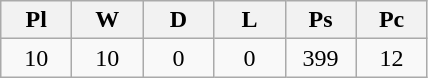<table class="wikitable" style="text-align:center">
<tr>
<th width=40px>Pl</th>
<th width=40px>W</th>
<th width=40px>D</th>
<th width=40px>L</th>
<th width=40px>Ps</th>
<th width=40px>Pc</th>
</tr>
<tr>
<td>10</td>
<td>10</td>
<td>0</td>
<td>0</td>
<td>399</td>
<td>12</td>
</tr>
</table>
